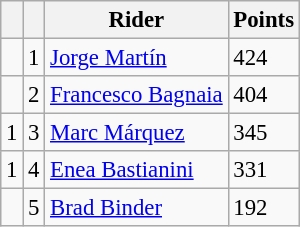<table class="wikitable" style="font-size: 95%;">
<tr>
<th></th>
<th></th>
<th>Rider</th>
<th>Points</th>
</tr>
<tr>
<td></td>
<td align=center>1</td>
<td> <a href='#'>Jorge Martín</a></td>
<td align=left>424</td>
</tr>
<tr>
<td></td>
<td align=center>2</td>
<td> <a href='#'>Francesco Bagnaia</a></td>
<td align=left>404</td>
</tr>
<tr>
<td> 1</td>
<td align=center>3</td>
<td> <a href='#'>Marc Márquez</a></td>
<td align=left>345</td>
</tr>
<tr>
<td> 1</td>
<td align=center>4</td>
<td> <a href='#'>Enea Bastianini</a></td>
<td align=left>331</td>
</tr>
<tr>
<td></td>
<td align=center>5</td>
<td> <a href='#'>Brad Binder</a></td>
<td align=left>192</td>
</tr>
</table>
